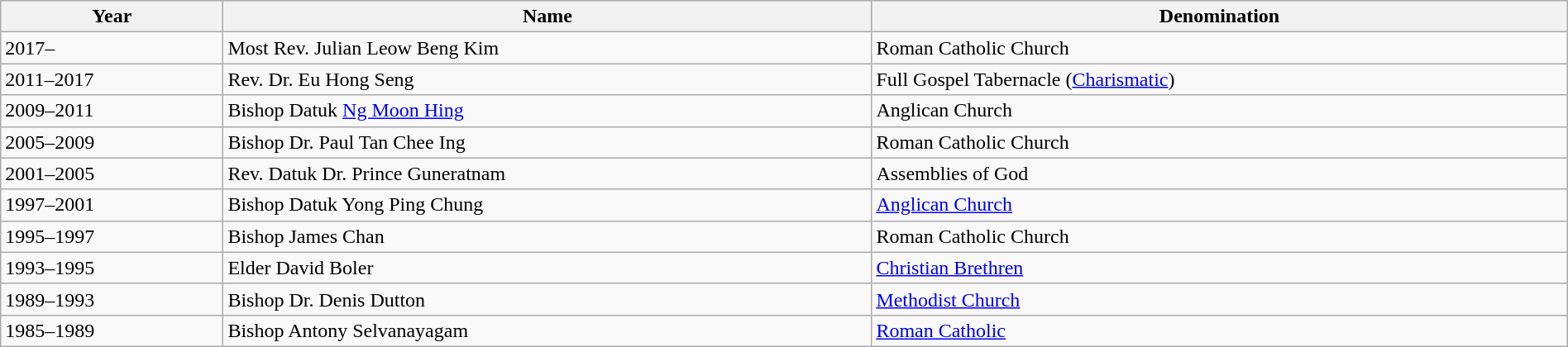<table class="wikitable" width="100%">
<tr>
<th>Year</th>
<th>Name</th>
<th>Denomination</th>
</tr>
<tr>
<td>2017–</td>
<td>Most Rev. Julian Leow Beng Kim</td>
<td>Roman Catholic Church</td>
</tr>
<tr>
<td>2011–2017</td>
<td>Rev. Dr. Eu Hong Seng</td>
<td>Full Gospel Tabernacle (<a href='#'>Charismatic</a>)</td>
</tr>
<tr>
<td>2009–2011</td>
<td>Bishop Datuk <a href='#'>Ng Moon Hing</a></td>
<td>Anglican Church</td>
</tr>
<tr>
<td>2005–2009</td>
<td>Bishop Dr. Paul Tan Chee Ing</td>
<td>Roman Catholic Church</td>
</tr>
<tr>
<td>2001–2005</td>
<td>Rev. Datuk Dr. Prince Guneratnam</td>
<td>Assemblies of God</td>
</tr>
<tr>
<td>1997–2001</td>
<td>Bishop Datuk Yong Ping Chung</td>
<td><a href='#'>Anglican Church</a></td>
</tr>
<tr>
<td>1995–1997</td>
<td>Bishop James Chan</td>
<td>Roman Catholic Church</td>
</tr>
<tr>
<td>1993–1995</td>
<td>Elder David Boler</td>
<td><a href='#'>Christian Brethren</a></td>
</tr>
<tr>
<td>1989–1993</td>
<td>Bishop Dr. Denis Dutton</td>
<td><a href='#'>Methodist Church</a></td>
</tr>
<tr>
<td>1985–1989</td>
<td>Bishop Antony Selvanayagam</td>
<td><a href='#'>Roman Catholic</a></td>
</tr>
</table>
